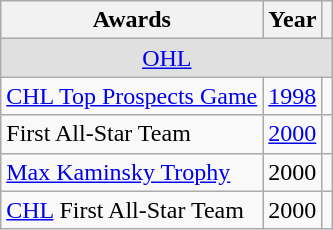<table class="wikitable">
<tr>
<th>Awards</th>
<th>Year</th>
<th></th>
</tr>
<tr ALIGN="center" bgcolor="#e0e0e0">
<td colspan="3"><a href='#'>OHL</a></td>
</tr>
<tr>
<td><a href='#'>CHL Top Prospects Game</a></td>
<td><a href='#'>1998</a></td>
<td></td>
</tr>
<tr>
<td>First All-Star Team</td>
<td><a href='#'>2000</a></td>
<td></td>
</tr>
<tr>
<td><a href='#'>Max Kaminsky Trophy</a></td>
<td>2000</td>
<td></td>
</tr>
<tr>
<td><a href='#'>CHL</a> First All-Star Team</td>
<td>2000</td>
<td></td>
</tr>
</table>
